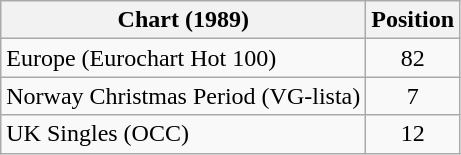<table class="wikitable sortable">
<tr>
<th>Chart (1989)</th>
<th>Position</th>
</tr>
<tr>
<td align="left">Europe (Eurochart Hot 100)</td>
<td style="text-align:center;">82</td>
</tr>
<tr>
<td align="left">Norway Christmas Period (VG-lista)</td>
<td align="center">7</td>
</tr>
<tr>
<td align="left">UK Singles (OCC)</td>
<td align="center">12</td>
</tr>
</table>
